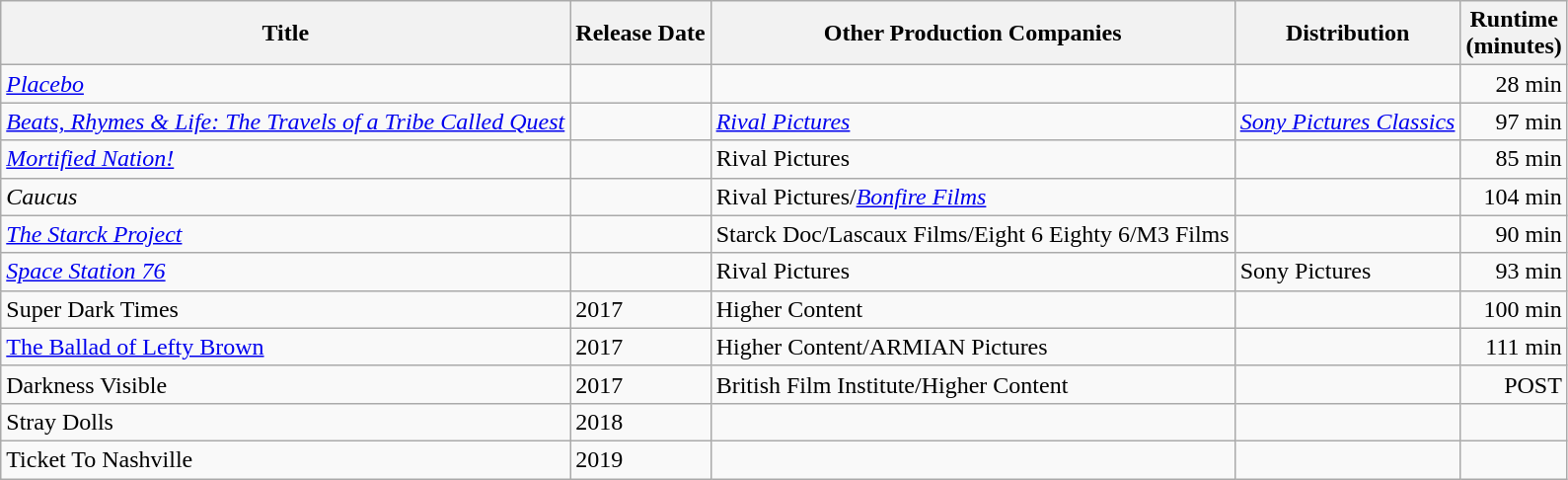<table class="wikitable sortable">
<tr>
<th>Title</th>
<th>Release Date</th>
<th>Other Production Companies</th>
<th>Distribution</th>
<th>Runtime<br>(minutes)</th>
</tr>
<tr>
<td><em><a href='#'>Placebo</a></em></td>
<td></td>
<td></td>
<td></td>
<td align="right">28 min</td>
</tr>
<tr>
<td><em><a href='#'>Beats, Rhymes & Life: The Travels of a Tribe Called Quest</a></em></td>
<td></td>
<td><em><a href='#'>Rival Pictures</a></em></td>
<td><em><a href='#'>Sony Pictures Classics</a></em></td>
<td align="right">97 min</td>
</tr>
<tr>
<td><em><a href='#'>Mortified Nation!</a></em></td>
<td></td>
<td>Rival Pictures</td>
<td></td>
<td align="right">85 min</td>
</tr>
<tr>
<td><em>Caucus</em></td>
<td></td>
<td>Rival Pictures/<em><a href='#'>Bonfire Films</a></em></td>
<td></td>
<td align="right">104 min</td>
</tr>
<tr>
<td><em><a href='#'>The Starck Project</a></em></td>
<td></td>
<td>Starck Doc/Lascaux Films/Eight 6 Eighty 6/M3 Films</td>
<td></td>
<td align="right">90 min</td>
</tr>
<tr>
<td><em><a href='#'>Space Station 76</a></em></td>
<td></td>
<td>Rival Pictures</td>
<td>Sony Pictures</td>
<td align="right">93 min</td>
</tr>
<tr>
<td>Super Dark Times</td>
<td>2017</td>
<td>Higher Content</td>
<td></td>
<td align="right">100 min</td>
</tr>
<tr>
<td><a href='#'>The Ballad of Lefty Brown</a></td>
<td>2017</td>
<td>Higher Content/ARMIAN Pictures</td>
<td></td>
<td align="right">111 min</td>
</tr>
<tr>
<td>Darkness Visible</td>
<td>2017</td>
<td>British Film Institute/Higher Content</td>
<td></td>
<td align="right">POST</td>
</tr>
<tr>
<td>Stray Dolls</td>
<td>2018</td>
<td></td>
<td></td>
<td></td>
</tr>
<tr>
<td>Ticket To Nashville</td>
<td>2019</td>
<td></td>
<td></td>
<td></td>
</tr>
</table>
